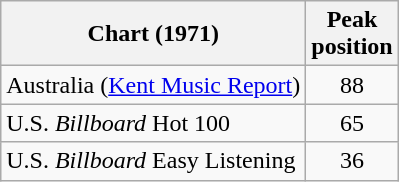<table class="wikitable">
<tr>
<th align="left">Chart (1971)</th>
<th align="center">Peak<br>position</th>
</tr>
<tr>
<td>Australia (<a href='#'>Kent Music Report</a>)</td>
<td style="text-align:center;">88</td>
</tr>
<tr>
<td>U.S. <em>Billboard</em> Hot 100</td>
<td align=center>65</td>
</tr>
<tr>
<td>U.S. <em>Billboard</em> Easy Listening</td>
<td align=center>36</td>
</tr>
</table>
